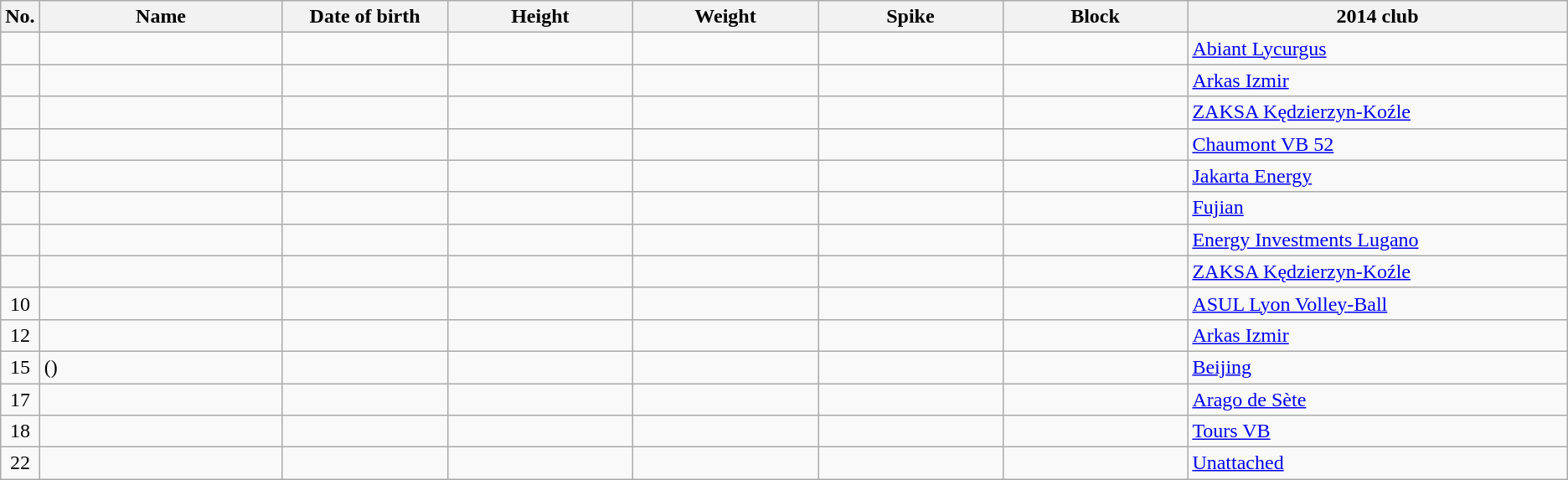<table class="wikitable sortable" style="font-size:100%; text-align:center;">
<tr>
<th>No.</th>
<th style="width:12em">Name</th>
<th style="width:8em">Date of birth</th>
<th style="width:9em">Height</th>
<th style="width:9em">Weight</th>
<th style="width:9em">Spike</th>
<th style="width:9em">Block</th>
<th style="width:19em">2014 club</th>
</tr>
<tr>
<td></td>
<td align=left></td>
<td align=right></td>
<td></td>
<td></td>
<td></td>
<td></td>
<td align=left> <a href='#'>Abiant Lycurgus</a></td>
</tr>
<tr>
<td></td>
<td align=left></td>
<td align=right></td>
<td></td>
<td></td>
<td></td>
<td></td>
<td align=left> <a href='#'>Arkas Izmir</a></td>
</tr>
<tr>
<td></td>
<td align=left></td>
<td align=right></td>
<td></td>
<td></td>
<td></td>
<td></td>
<td align=left> <a href='#'>ZAKSA Kędzierzyn-Koźle</a></td>
</tr>
<tr>
<td></td>
<td align=left></td>
<td align=right></td>
<td></td>
<td></td>
<td></td>
<td></td>
<td align=left> <a href='#'>Chaumont VB 52</a></td>
</tr>
<tr>
<td></td>
<td align=left></td>
<td align=right></td>
<td></td>
<td></td>
<td></td>
<td></td>
<td align=left> <a href='#'>Jakarta Energy</a></td>
</tr>
<tr>
<td></td>
<td align=left></td>
<td align=right></td>
<td></td>
<td></td>
<td></td>
<td></td>
<td align=left> <a href='#'>Fujian</a></td>
</tr>
<tr>
<td></td>
<td align=left></td>
<td align=right></td>
<td></td>
<td></td>
<td></td>
<td></td>
<td align=left> <a href='#'>Energy Investments Lugano</a></td>
</tr>
<tr>
<td></td>
<td align=left></td>
<td align=right></td>
<td></td>
<td></td>
<td></td>
<td></td>
<td align=left> <a href='#'>ZAKSA Kędzierzyn-Koźle</a></td>
</tr>
<tr>
<td>10</td>
<td align=left></td>
<td align=right></td>
<td></td>
<td></td>
<td></td>
<td></td>
<td align=left> <a href='#'>ASUL Lyon Volley-Ball</a></td>
</tr>
<tr>
<td>12</td>
<td align=left></td>
<td align=right></td>
<td></td>
<td></td>
<td></td>
<td></td>
<td align=left> <a href='#'>Arkas Izmir</a></td>
</tr>
<tr>
<td>15</td>
<td align=left> ()</td>
<td align=right></td>
<td></td>
<td></td>
<td></td>
<td></td>
<td align=left> <a href='#'>Beijing</a></td>
</tr>
<tr>
<td>17</td>
<td align=left></td>
<td align=right></td>
<td></td>
<td></td>
<td></td>
<td></td>
<td align=left> <a href='#'>Arago de Sète</a></td>
</tr>
<tr>
<td>18</td>
<td align=left></td>
<td align=right></td>
<td></td>
<td></td>
<td></td>
<td></td>
<td align=left> <a href='#'>Tours VB</a></td>
</tr>
<tr>
<td>22</td>
<td align=left></td>
<td align=right></td>
<td></td>
<td></td>
<td></td>
<td></td>
<td align=left><a href='#'>Unattached</a></td>
</tr>
</table>
